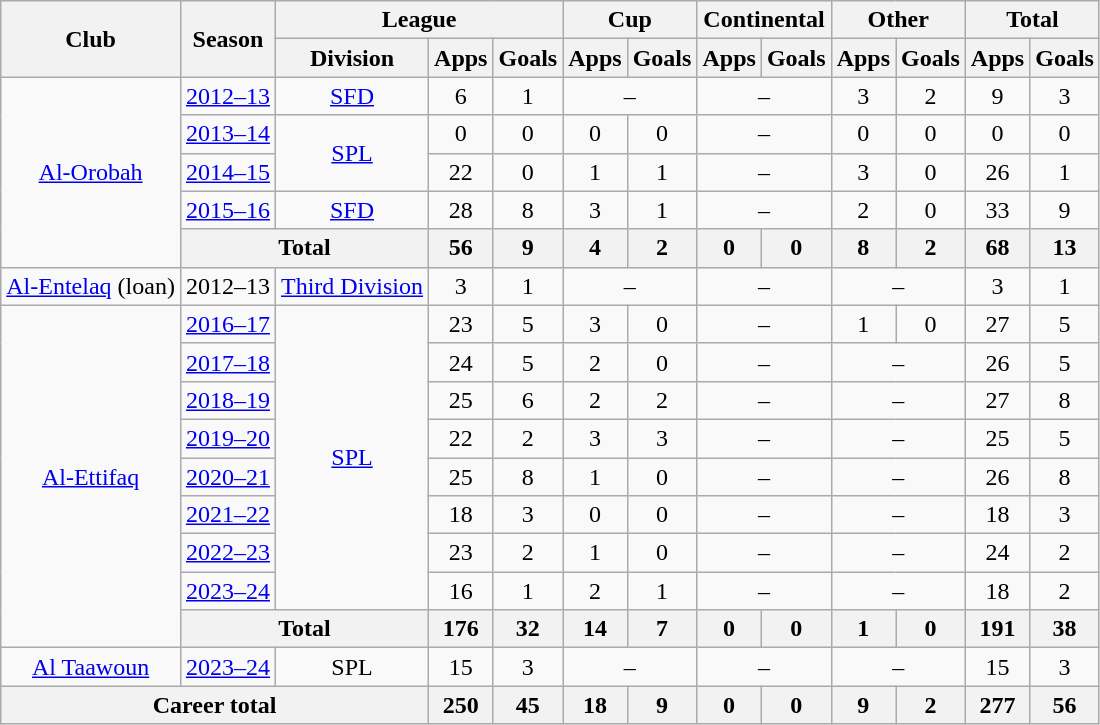<table class="wikitable" style="text-align: center">
<tr>
<th rowspan="2">Club</th>
<th rowspan="2">Season</th>
<th colspan="3">League</th>
<th colspan="2">Cup</th>
<th colspan="2">Continental</th>
<th colspan="2">Other</th>
<th colspan="2">Total</th>
</tr>
<tr>
<th>Division</th>
<th>Apps</th>
<th>Goals</th>
<th>Apps</th>
<th>Goals</th>
<th>Apps</th>
<th>Goals</th>
<th>Apps</th>
<th>Goals</th>
<th>Apps</th>
<th>Goals</th>
</tr>
<tr>
<td rowspan="5"><a href='#'>Al-Orobah</a></td>
<td><a href='#'>2012–13</a></td>
<td><a href='#'>SFD</a></td>
<td>6</td>
<td>1</td>
<td colspan="2">–</td>
<td colspan="2">–</td>
<td>3</td>
<td>2</td>
<td>9</td>
<td>3</td>
</tr>
<tr>
<td><a href='#'>2013–14</a></td>
<td rowspan="2"><a href='#'>SPL</a></td>
<td>0</td>
<td>0</td>
<td>0</td>
<td>0</td>
<td colspan="2">–</td>
<td>0</td>
<td>0</td>
<td>0</td>
<td>0</td>
</tr>
<tr>
<td><a href='#'>2014–15</a></td>
<td>22</td>
<td>0</td>
<td>1</td>
<td>1</td>
<td colspan="2">–</td>
<td>3</td>
<td>0</td>
<td>26</td>
<td>1</td>
</tr>
<tr>
<td><a href='#'>2015–16</a></td>
<td><a href='#'>SFD</a></td>
<td>28</td>
<td>8</td>
<td>3</td>
<td>1</td>
<td colspan="2">–</td>
<td>2</td>
<td>0</td>
<td>33</td>
<td>9</td>
</tr>
<tr>
<th colspan=2>Total</th>
<th>56</th>
<th>9</th>
<th>4</th>
<th>2</th>
<th>0</th>
<th>0</th>
<th>8</th>
<th>2</th>
<th>68</th>
<th>13</th>
</tr>
<tr>
<td rowspan="1"><a href='#'>Al-Entelaq</a> (loan)</td>
<td>2012–13</td>
<td><a href='#'>Third Division</a></td>
<td>3</td>
<td>1</td>
<td colspan="2">–</td>
<td colspan="2">–</td>
<td colspan="2">–</td>
<td>3</td>
<td>1</td>
</tr>
<tr>
<td rowspan="9"><a href='#'>Al-Ettifaq</a></td>
<td><a href='#'>2016–17</a></td>
<td rowspan="8"><a href='#'>SPL</a></td>
<td>23</td>
<td>5</td>
<td>3</td>
<td>0</td>
<td colspan="2">–</td>
<td>1</td>
<td>0</td>
<td>27</td>
<td>5</td>
</tr>
<tr>
<td><a href='#'>2017–18</a></td>
<td>24</td>
<td>5</td>
<td>2</td>
<td>0</td>
<td colspan="2">–</td>
<td colspan="2">–</td>
<td>26</td>
<td>5</td>
</tr>
<tr>
<td><a href='#'>2018–19</a></td>
<td>25</td>
<td>6</td>
<td>2</td>
<td>2</td>
<td colspan="2">–</td>
<td colspan="2">–</td>
<td>27</td>
<td>8</td>
</tr>
<tr>
<td><a href='#'>2019–20</a></td>
<td>22</td>
<td>2</td>
<td>3</td>
<td>3</td>
<td colspan="2">–</td>
<td colspan="2">–</td>
<td>25</td>
<td>5</td>
</tr>
<tr>
<td><a href='#'>2020–21</a></td>
<td>25</td>
<td>8</td>
<td>1</td>
<td>0</td>
<td colspan="2">–</td>
<td colspan="2">–</td>
<td>26</td>
<td>8</td>
</tr>
<tr>
<td><a href='#'>2021–22</a></td>
<td>18</td>
<td>3</td>
<td>0</td>
<td>0</td>
<td colspan="2">–</td>
<td colspan="2">–</td>
<td>18</td>
<td>3</td>
</tr>
<tr>
<td><a href='#'>2022–23</a></td>
<td>23</td>
<td>2</td>
<td>1</td>
<td>0</td>
<td colspan="2">–</td>
<td colspan="2">–</td>
<td>24</td>
<td>2</td>
</tr>
<tr>
<td><a href='#'>2023–24</a></td>
<td>16</td>
<td>1</td>
<td>2</td>
<td>1</td>
<td colspan="2">–</td>
<td colspan="2">–</td>
<td>18</td>
<td>2</td>
</tr>
<tr>
<th colspan=2>Total</th>
<th>176</th>
<th>32</th>
<th>14</th>
<th>7</th>
<th>0</th>
<th>0</th>
<th>1</th>
<th>0</th>
<th>191</th>
<th>38</th>
</tr>
<tr>
<td rowspan="1"><a href='#'>Al Taawoun</a></td>
<td><a href='#'>2023–24</a></td>
<td>SPL</td>
<td>15</td>
<td>3</td>
<td colspan="2">–</td>
<td colspan="2">–</td>
<td colspan="2">–</td>
<td>15</td>
<td>3</td>
</tr>
<tr>
<th colspan=3>Career total</th>
<th>250</th>
<th>45</th>
<th>18</th>
<th>9</th>
<th>0</th>
<th>0</th>
<th>9</th>
<th>2</th>
<th>277</th>
<th>56</th>
</tr>
</table>
